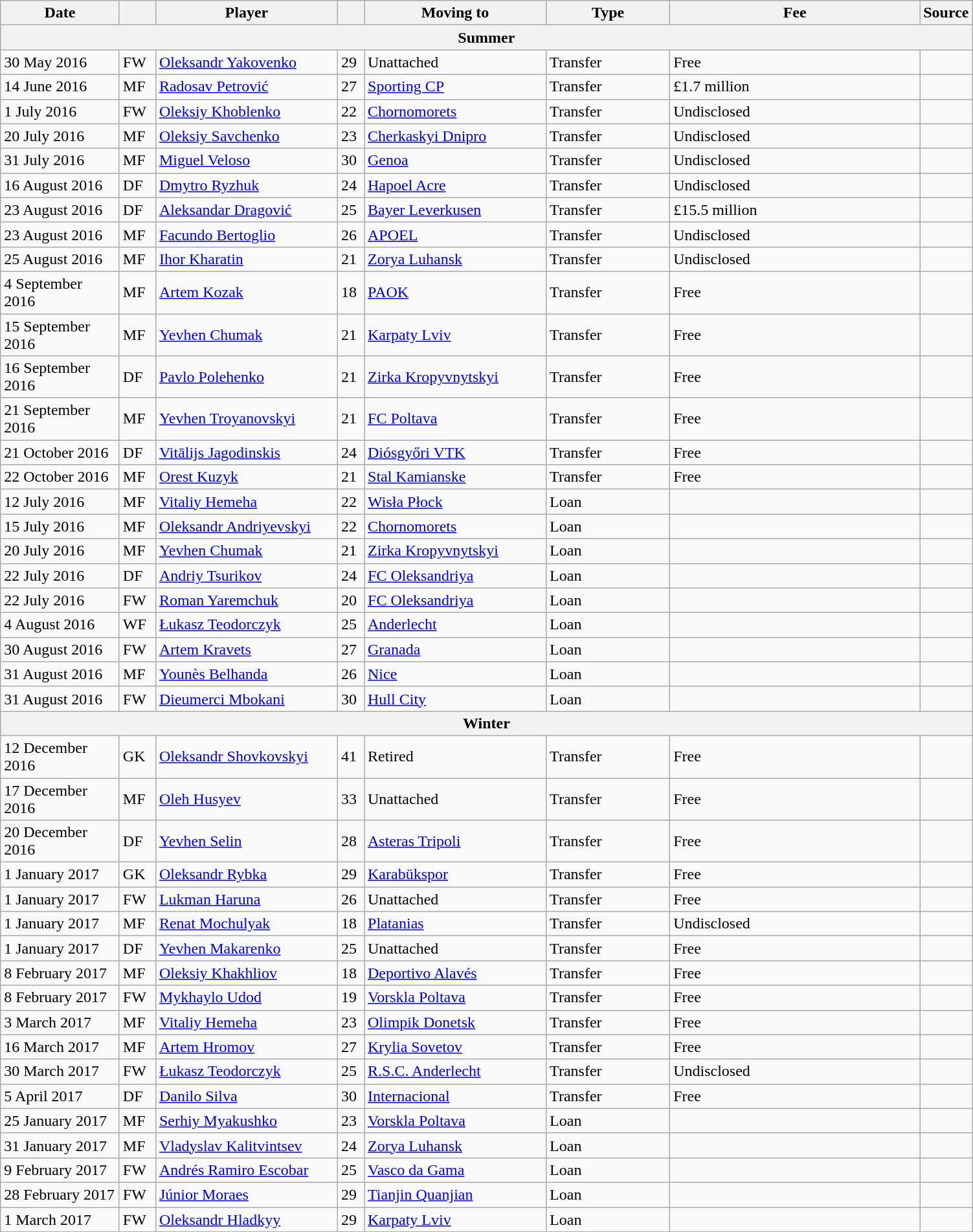<table class="wikitable sortable">
<tr>
<th style="width:115px;">Date</th>
<th style="width:30px;"></th>
<th style="width:180px;">Player</th>
<th style="width:20px;"></th>
<th style="width:180px;">Moving to</th>
<th style="width:120px;" class="unsortable">Type</th>
<th style="width:250px;" class="unsortable">Fee</th>
<th style="width:20px;">Source</th>
</tr>
<tr>
<th colspan=8>Summer</th>
</tr>
<tr>
<td>30 May 2016</td>
<td>FW</td>
<td> <a href='#'>Oleksandr Yakovenko</a></td>
<td>29</td>
<td>Unattached</td>
<td>Transfer</td>
<td>Free</td>
<td></td>
</tr>
<tr>
<td>14 June 2016</td>
<td>MF</td>
<td> <a href='#'>Radosav Petrović</a></td>
<td>27</td>
<td> <a href='#'>Sporting CP</a></td>
<td>Transfer</td>
<td>£1.7 million</td>
<td></td>
</tr>
<tr>
<td>1 July 2016</td>
<td>FW</td>
<td> <a href='#'>Oleksiy Khoblenko</a></td>
<td>22</td>
<td> <a href='#'>Chornomorets</a></td>
<td>Transfer</td>
<td>Undisclosed</td>
<td></td>
</tr>
<tr>
<td>20 July 2016</td>
<td>MF</td>
<td> <a href='#'>Oleksiy Savchenko</a></td>
<td>23</td>
<td> <a href='#'>Cherkaskyi Dnipro</a></td>
<td>Transfer</td>
<td>Undisclosed</td>
<td></td>
</tr>
<tr>
<td>31 July 2016</td>
<td>MF</td>
<td> <a href='#'>Miguel Veloso</a></td>
<td>30</td>
<td> <a href='#'>Genoa</a></td>
<td>Transfer</td>
<td>Undisclosed</td>
<td></td>
</tr>
<tr>
<td>16 August 2016</td>
<td>DF</td>
<td> <a href='#'>Dmytro Ryzhuk</a></td>
<td>24</td>
<td> <a href='#'>Hapoel Acre</a></td>
<td>Transfer</td>
<td>Undisclosed</td>
<td></td>
</tr>
<tr>
<td>23 August 2016</td>
<td>DF</td>
<td> <a href='#'>Aleksandar Dragović</a></td>
<td>25</td>
<td> <a href='#'>Bayer Leverkusen</a></td>
<td>Transfer</td>
<td>£15.5 million</td>
<td></td>
</tr>
<tr>
<td>23 August 2016</td>
<td>MF</td>
<td> <a href='#'>Facundo Bertoglio</a></td>
<td>26</td>
<td> <a href='#'>APOEL</a></td>
<td>Transfer</td>
<td>Undisclosed</td>
<td></td>
</tr>
<tr>
<td>25 August 2016</td>
<td>MF</td>
<td> <a href='#'>Ihor Kharatin</a></td>
<td>21</td>
<td> <a href='#'>Zorya Luhansk</a></td>
<td>Transfer</td>
<td>Undisclosed</td>
<td></td>
</tr>
<tr>
<td>4 September 2016</td>
<td>MF</td>
<td> <a href='#'>Artem Kozak</a></td>
<td>18</td>
<td> <a href='#'>PAOK</a></td>
<td>Transfer</td>
<td>Free</td>
<td></td>
</tr>
<tr>
<td>15 September 2016</td>
<td>MF</td>
<td> <a href='#'>Yevhen Chumak</a></td>
<td>21</td>
<td> <a href='#'>Karpaty Lviv</a></td>
<td>Transfer</td>
<td>Free</td>
<td></td>
</tr>
<tr>
<td>16 September 2016</td>
<td>DF</td>
<td> <a href='#'>Pavlo Polehenko</a></td>
<td>21</td>
<td> <a href='#'>Zirka Kropyvnytskyi</a></td>
<td>Transfer</td>
<td>Free</td>
<td></td>
</tr>
<tr>
<td>21 September 2016</td>
<td>MF</td>
<td> <a href='#'>Yevhen Troyanovskyi</a></td>
<td>21</td>
<td> <a href='#'>FC Poltava</a></td>
<td>Transfer</td>
<td>Free</td>
<td></td>
</tr>
<tr>
<td>21 October 2016</td>
<td>DF</td>
<td> <a href='#'>Vitālijs Jagodinskis</a></td>
<td>24</td>
<td> <a href='#'>Diósgyőri VTK</a></td>
<td>Transfer</td>
<td>Free</td>
<td></td>
</tr>
<tr>
<td>22 October 2016</td>
<td>MF</td>
<td> <a href='#'>Orest Kuzyk</a></td>
<td>21</td>
<td> <a href='#'>Stal Kamianske</a></td>
<td>Transfer</td>
<td>Free</td>
<td></td>
</tr>
<tr>
<td>12 July 2016</td>
<td>MF</td>
<td> <a href='#'>Vitaliy Hemeha</a></td>
<td>22</td>
<td> <a href='#'>Wisła Płock</a></td>
<td>Loan</td>
<td></td>
<td></td>
</tr>
<tr>
<td>15 July 2016</td>
<td>MF</td>
<td> <a href='#'>Oleksandr Andriyevskyi</a></td>
<td>22</td>
<td> <a href='#'>Chornomorets</a></td>
<td>Loan</td>
<td></td>
<td></td>
</tr>
<tr>
<td>20 July 2016</td>
<td>MF</td>
<td> <a href='#'>Yevhen Chumak</a></td>
<td>21</td>
<td> <a href='#'>Zirka Kropyvnytskyi</a></td>
<td>Loan</td>
<td></td>
<td></td>
</tr>
<tr>
<td>22 July 2016</td>
<td>DF</td>
<td> <a href='#'>Andriy Tsurikov</a></td>
<td>24</td>
<td> <a href='#'>FC Oleksandriya</a></td>
<td>Loan</td>
<td></td>
<td></td>
</tr>
<tr>
<td>22 July 2016</td>
<td>FW</td>
<td> <a href='#'>Roman Yaremchuk</a></td>
<td>20</td>
<td> <a href='#'>FC Oleksandriya</a></td>
<td>Loan</td>
<td></td>
<td></td>
</tr>
<tr>
<td>4 August 2016</td>
<td>WF</td>
<td> <a href='#'>Łukasz Teodorczyk</a></td>
<td>25</td>
<td> <a href='#'>Anderlecht</a></td>
<td>Loan</td>
<td></td>
<td></td>
</tr>
<tr>
<td>30 August 2016</td>
<td>FW</td>
<td> <a href='#'>Artem Kravets</a></td>
<td>27</td>
<td> <a href='#'>Granada</a></td>
<td>Loan</td>
<td></td>
<td></td>
</tr>
<tr>
<td>31 August 2016</td>
<td>MF</td>
<td> <a href='#'>Younès Belhanda</a></td>
<td>26</td>
<td> <a href='#'>Nice</a></td>
<td>Loan</td>
<td></td>
<td></td>
</tr>
<tr>
<td>31 August 2016</td>
<td>FW</td>
<td> <a href='#'>Dieumerci Mbokani</a></td>
<td>30</td>
<td> <a href='#'>Hull City</a></td>
<td>Loan</td>
<td></td>
<td></td>
</tr>
<tr>
<th colspan=8>Winter</th>
</tr>
<tr>
<td>12 December 2016</td>
<td>GK</td>
<td> <a href='#'>Oleksandr Shovkovskyi</a></td>
<td>41</td>
<td>Retired</td>
<td>Transfer</td>
<td>Free</td>
<td></td>
</tr>
<tr>
<td>17 December 2016</td>
<td>MF</td>
<td> <a href='#'>Oleh Husyev</a></td>
<td>33</td>
<td>Unattached</td>
<td>Transfer</td>
<td>Free</td>
<td></td>
</tr>
<tr>
<td>20 December 2016</td>
<td>DF</td>
<td> <a href='#'>Yevhen Selin</a></td>
<td>28</td>
<td> <a href='#'>Asteras Tripoli</a></td>
<td>Transfer</td>
<td>Free</td>
<td></td>
</tr>
<tr>
<td>1 January 2017</td>
<td>GK</td>
<td> <a href='#'>Oleksandr Rybka</a></td>
<td>29</td>
<td> <a href='#'>Karabükspor</a></td>
<td>Transfer</td>
<td>Free</td>
<td></td>
</tr>
<tr>
<td>1 January 2017</td>
<td>FW</td>
<td> <a href='#'>Lukman Haruna</a></td>
<td>26</td>
<td>Unattached</td>
<td>Transfer</td>
<td>Free</td>
<td></td>
</tr>
<tr>
<td>1 January 2017</td>
<td>MF</td>
<td> <a href='#'>Renat Mochulyak</a></td>
<td>18</td>
<td> <a href='#'>Platanias</a></td>
<td>Transfer</td>
<td>Undisclosed</td>
<td></td>
</tr>
<tr>
<td>1 January 2017</td>
<td>DF</td>
<td> <a href='#'>Yevhen Makarenko</a></td>
<td>25</td>
<td>Unattached</td>
<td>Transfer</td>
<td>Free</td>
<td></td>
</tr>
<tr>
<td>8 February 2017</td>
<td>MF</td>
<td> <a href='#'>Oleksiy Khakhliov</a></td>
<td>18</td>
<td> <a href='#'>Deportivo Alavés</a></td>
<td>Transfer</td>
<td>Free</td>
<td></td>
</tr>
<tr>
<td>8 February 2017</td>
<td>FW</td>
<td> <a href='#'>Mykhaylo Udod</a></td>
<td>19</td>
<td> <a href='#'>Vorskla Poltava</a></td>
<td>Transfer</td>
<td>Free</td>
<td></td>
</tr>
<tr>
<td>3 March 2017</td>
<td>MF</td>
<td> <a href='#'>Vitaliy Hemeha</a></td>
<td>23</td>
<td> <a href='#'>Olimpik Donetsk</a></td>
<td>Transfer</td>
<td>Free</td>
<td></td>
</tr>
<tr>
<td>16 March 2017</td>
<td>MF</td>
<td> <a href='#'>Artem Hromov</a></td>
<td>27</td>
<td> <a href='#'>Krylia Sovetov</a></td>
<td>Transfer</td>
<td>Free</td>
<td></td>
</tr>
<tr>
<td>30 March 2017</td>
<td>FW</td>
<td> <a href='#'>Łukasz Teodorczyk</a></td>
<td>25</td>
<td> <a href='#'>R.S.C. Anderlecht</a></td>
<td>Transfer</td>
<td>Undisclosed</td>
<td></td>
</tr>
<tr>
<td>5 April 2017</td>
<td>DF</td>
<td> <a href='#'>Danilo Silva</a></td>
<td>30</td>
<td> <a href='#'>Internacional</a></td>
<td>Transfer</td>
<td>Free</td>
<td></td>
</tr>
<tr>
<td>25 January 2017</td>
<td>MF</td>
<td> <a href='#'>Serhiy Myakushko</a></td>
<td>23</td>
<td> <a href='#'>Vorskla Poltava</a></td>
<td>Loan</td>
<td></td>
<td></td>
</tr>
<tr>
<td>31 January 2017</td>
<td>MF</td>
<td> <a href='#'>Vladyslav Kalitvintsev</a></td>
<td>24</td>
<td> <a href='#'>Zorya Luhansk</a></td>
<td>Loan</td>
<td></td>
<td></td>
</tr>
<tr>
<td>9 February 2017</td>
<td>FW</td>
<td> <a href='#'>Andrés Ramiro Escobar</a></td>
<td>25</td>
<td> <a href='#'>Vasco da Gama</a></td>
<td>Loan</td>
<td></td>
<td></td>
</tr>
<tr>
<td>28 February 2017</td>
<td>FW</td>
<td> <a href='#'>Júnior Moraes</a></td>
<td>29</td>
<td> <a href='#'>Tianjin Quanjian</a></td>
<td>Loan</td>
<td></td>
<td></td>
</tr>
<tr>
<td>1 March 2017</td>
<td>FW</td>
<td> <a href='#'>Oleksandr Hladkyy</a></td>
<td>29</td>
<td> <a href='#'>Karpaty Lviv</a></td>
<td>Loan</td>
<td></td>
<td></td>
</tr>
<tr>
</tr>
</table>
